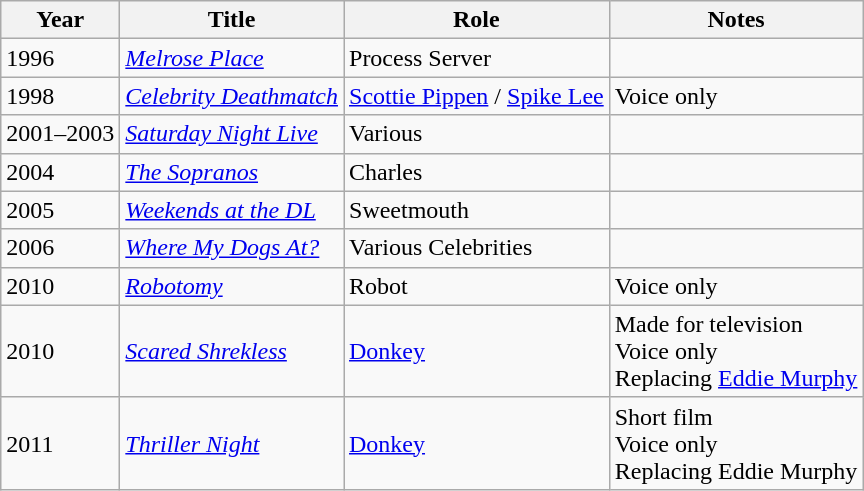<table class="wikitable">
<tr>
<th>Year</th>
<th>Title</th>
<th>Role</th>
<th>Notes</th>
</tr>
<tr>
<td>1996</td>
<td><em><a href='#'>Melrose Place</a></em></td>
<td>Process Server</td>
<td></td>
</tr>
<tr>
<td>1998</td>
<td><em><a href='#'>Celebrity Deathmatch</a></em></td>
<td><a href='#'>Scottie Pippen</a> / <a href='#'>Spike Lee</a></td>
<td>Voice only</td>
</tr>
<tr>
<td>2001–2003</td>
<td><em><a href='#'>Saturday Night Live</a></em></td>
<td>Various</td>
<td></td>
</tr>
<tr>
<td>2004</td>
<td><em><a href='#'>The Sopranos</a></em></td>
<td>Charles</td>
<td></td>
</tr>
<tr>
<td>2005</td>
<td><em><a href='#'>Weekends at the DL</a></em></td>
<td>Sweetmouth</td>
<td></td>
</tr>
<tr>
<td>2006</td>
<td><em><a href='#'>Where My Dogs At?</a></em></td>
<td>Various Celebrities</td>
<td></td>
</tr>
<tr>
<td>2010</td>
<td><em><a href='#'>Robotomy</a></em></td>
<td>Robot</td>
<td>Voice only</td>
</tr>
<tr>
<td>2010</td>
<td><em><a href='#'>Scared Shrekless</a></em></td>
<td><a href='#'>Donkey</a></td>
<td>Made for television<br>Voice only<br>Replacing <a href='#'>Eddie Murphy</a></td>
</tr>
<tr>
<td>2011</td>
<td><em><a href='#'>Thriller Night</a></em></td>
<td><a href='#'>Donkey</a></td>
<td>Short film<br>Voice only<br>Replacing Eddie Murphy</td>
</tr>
</table>
